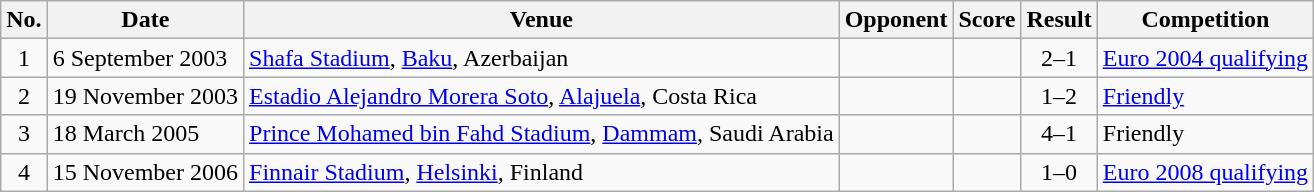<table class="wikitable sortable">
<tr>
<th scope="col">No.</th>
<th scope="col">Date</th>
<th scope="col">Venue</th>
<th scope="col">Opponent</th>
<th scope="col">Score</th>
<th scope="col">Result</th>
<th scope="col">Competition</th>
</tr>
<tr>
<td align="center">1</td>
<td>6 September 2003</td>
<td><a href='#'>Shafa Stadium</a>, <a href='#'>Baku</a>, Azerbaijan</td>
<td></td>
<td></td>
<td align="center">2–1</td>
<td><a href='#'>Euro 2004 qualifying</a></td>
</tr>
<tr>
<td align="center">2</td>
<td>19 November 2003</td>
<td><a href='#'>Estadio Alejandro Morera Soto</a>, <a href='#'>Alajuela</a>, Costa Rica</td>
<td></td>
<td></td>
<td align="center">1–2</td>
<td><a href='#'>Friendly</a></td>
</tr>
<tr>
<td align="center">3</td>
<td>18 March 2005</td>
<td><a href='#'>Prince Mohamed bin Fahd Stadium</a>, <a href='#'>Dammam</a>, Saudi Arabia</td>
<td></td>
<td></td>
<td align="center">4–1</td>
<td>Friendly</td>
</tr>
<tr>
<td align="center">4</td>
<td>15 November 2006</td>
<td><a href='#'>Finnair Stadium</a>, <a href='#'>Helsinki</a>, Finland</td>
<td></td>
<td></td>
<td align="center">1–0</td>
<td><a href='#'>Euro 2008 qualifying</a></td>
</tr>
</table>
